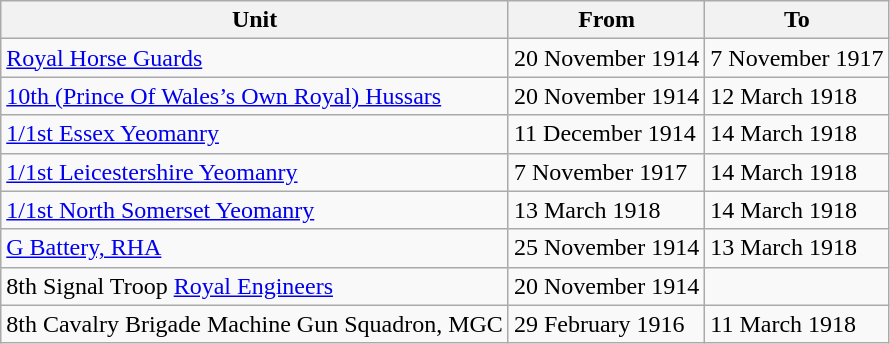<table class="wikitable">
<tr>
<th>Unit</th>
<th>From</th>
<th>To</th>
</tr>
<tr>
<td><a href='#'>Royal Horse Guards</a></td>
<td>20 November 1914</td>
<td>7 November 1917</td>
</tr>
<tr>
<td><a href='#'>10th (Prince Of Wales’s Own Royal) Hussars</a></td>
<td>20 November 1914</td>
<td>12 March 1918</td>
</tr>
<tr>
<td><a href='#'>1/1st Essex Yeomanry</a></td>
<td>11 December 1914</td>
<td>14 March 1918</td>
</tr>
<tr>
<td><a href='#'>1/1st Leicestershire Yeomanry</a></td>
<td>7 November 1917</td>
<td>14 March 1918</td>
</tr>
<tr>
<td><a href='#'>1/1st North Somerset Yeomanry</a></td>
<td>13 March 1918</td>
<td>14 March 1918</td>
</tr>
<tr>
<td><a href='#'>G Battery, RHA</a></td>
<td>25 November 1914</td>
<td>13 March 1918</td>
</tr>
<tr>
<td>8th Signal Troop <a href='#'>Royal Engineers</a></td>
<td>20 November 1914</td>
<td></td>
</tr>
<tr>
<td>8th Cavalry Brigade Machine Gun Squadron, MGC</td>
<td>29 February 1916</td>
<td>11 March 1918</td>
</tr>
</table>
